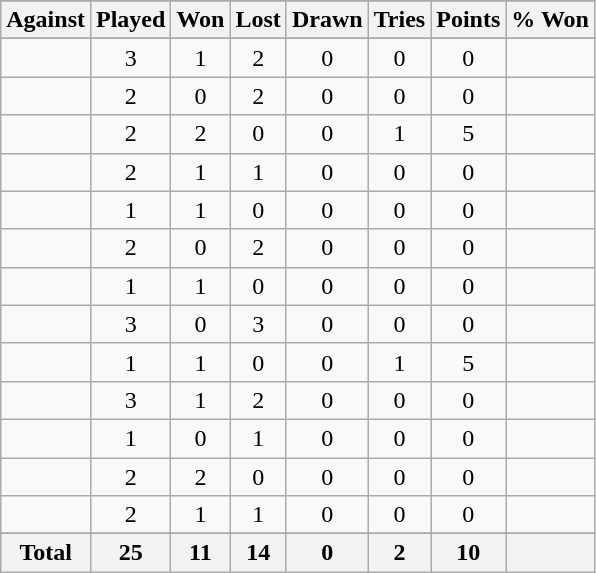<table class="sortable wikitable" style="text-align: center;">
<tr>
</tr>
<tr>
<th>Against</th>
<th>Played</th>
<th>Won</th>
<th>Lost</th>
<th>Drawn</th>
<th>Tries</th>
<th>Points</th>
<th>% Won</th>
</tr>
<tr bgcolor="#d0ffd0" align="center">
</tr>
<tr>
<td align="left"></td>
<td>3</td>
<td>1</td>
<td>2</td>
<td>0</td>
<td>0</td>
<td>0</td>
<td></td>
</tr>
<tr>
<td align="left"></td>
<td>2</td>
<td>0</td>
<td>2</td>
<td>0</td>
<td>0</td>
<td>0</td>
<td></td>
</tr>
<tr>
<td align="left"></td>
<td>2</td>
<td>2</td>
<td>0</td>
<td>0</td>
<td>1</td>
<td>5</td>
<td></td>
</tr>
<tr>
<td align="left"></td>
<td>2</td>
<td>1</td>
<td>1</td>
<td>0</td>
<td>0</td>
<td>0</td>
<td></td>
</tr>
<tr>
<td align="left"></td>
<td>1</td>
<td>1</td>
<td>0</td>
<td>0</td>
<td>0</td>
<td>0</td>
<td></td>
</tr>
<tr>
<td align="left"></td>
<td>2</td>
<td>0</td>
<td>2</td>
<td>0</td>
<td>0</td>
<td>0</td>
<td></td>
</tr>
<tr>
<td align="left"></td>
<td>1</td>
<td>1</td>
<td>0</td>
<td>0</td>
<td>0</td>
<td>0</td>
<td></td>
</tr>
<tr>
<td align="left"></td>
<td>3</td>
<td>0</td>
<td>3</td>
<td>0</td>
<td>0</td>
<td>0</td>
<td></td>
</tr>
<tr>
<td align="left"></td>
<td>1</td>
<td>1</td>
<td>0</td>
<td>0</td>
<td>1</td>
<td>5</td>
<td></td>
</tr>
<tr>
<td align="left"></td>
<td>3</td>
<td>1</td>
<td>2</td>
<td>0</td>
<td>0</td>
<td>0</td>
<td></td>
</tr>
<tr>
<td align="left"></td>
<td>1</td>
<td>0</td>
<td>1</td>
<td>0</td>
<td>0</td>
<td>0</td>
<td></td>
</tr>
<tr>
<td align="left"></td>
<td>2</td>
<td>2</td>
<td>0</td>
<td>0</td>
<td>0</td>
<td>0</td>
<td></td>
</tr>
<tr>
<td align="left"></td>
<td>2</td>
<td>1</td>
<td>1</td>
<td>0</td>
<td>0</td>
<td>0</td>
<td></td>
</tr>
<tr>
</tr>
<tr class="sortbottom">
<th>Total</th>
<th>25</th>
<th>11</th>
<th>14</th>
<th>0</th>
<th>2</th>
<th>10</th>
<th></th>
</tr>
</table>
